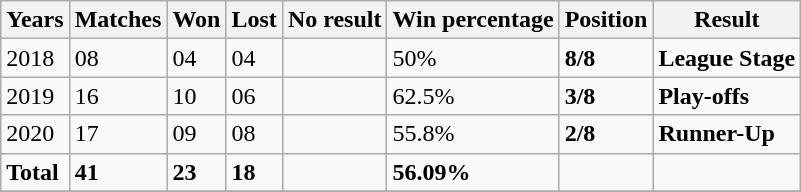<table class="wikitable sortable">
<tr>
<th>Years</th>
<th>Matches</th>
<th>Won</th>
<th>Lost</th>
<th>No result</th>
<th>Win percentage</th>
<th>Position</th>
<th>Result</th>
</tr>
<tr>
<td>2018</td>
<td>08</td>
<td>04</td>
<td>04</td>
<td></td>
<td>50%</td>
<td><strong>8/8</strong></td>
<td><strong>League Stage</strong></td>
</tr>
<tr>
<td>2019</td>
<td>16</td>
<td>10</td>
<td>06</td>
<td></td>
<td>62.5%</td>
<td><strong>3/8</strong></td>
<td><strong>Play-offs</strong></td>
</tr>
<tr>
<td>2020</td>
<td>17</td>
<td>09</td>
<td>08</td>
<td></td>
<td>55.8%</td>
<td><strong>2/8</strong></td>
<td><strong>Runner-Up</strong></td>
</tr>
<tr>
<td><strong>Total</strong></td>
<td><strong>41</strong></td>
<td><strong>23</strong></td>
<td><strong>18</strong></td>
<td></td>
<td><strong>56.09%</strong></td>
<td></td>
<td></td>
</tr>
<tr>
</tr>
</table>
